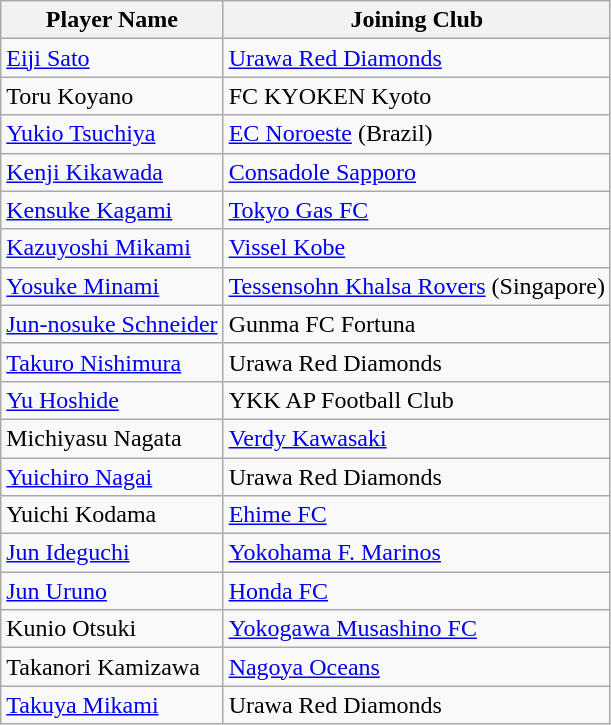<table class="wikitable">
<tr>
<th><strong>Player Name</strong></th>
<th><strong>Joining Club</strong></th>
</tr>
<tr>
<td><a href='#'>Eiji Sato</a></td>
<td><a href='#'>Urawa Red Diamonds</a></td>
</tr>
<tr>
<td>Toru Koyano</td>
<td>FC KYOKEN Kyoto</td>
</tr>
<tr>
<td><a href='#'>Yukio Tsuchiya</a></td>
<td><a href='#'>EC Noroeste</a> (Brazil)</td>
</tr>
<tr>
<td><a href='#'>Kenji Kikawada</a></td>
<td><a href='#'>Consadole Sapporo</a></td>
</tr>
<tr>
<td><a href='#'>Kensuke Kagami</a></td>
<td><a href='#'>Tokyo Gas FC</a></td>
</tr>
<tr>
<td><a href='#'>Kazuyoshi Mikami</a></td>
<td><a href='#'>Vissel Kobe</a></td>
</tr>
<tr>
<td><a href='#'>Yosuke Minami</a></td>
<td><a href='#'>Tessensohn Khalsa Rovers</a> (Singapore)</td>
</tr>
<tr>
<td><a href='#'>Jun-nosuke Schneider</a></td>
<td>Gunma FC Fortuna</td>
</tr>
<tr>
<td><a href='#'>Takuro Nishimura</a></td>
<td>Urawa Red Diamonds</td>
</tr>
<tr>
<td><a href='#'>Yu Hoshide</a></td>
<td>YKK AP Football Club</td>
</tr>
<tr>
<td>Michiyasu Nagata</td>
<td><a href='#'>Verdy Kawasaki</a></td>
</tr>
<tr>
<td><a href='#'>Yuichiro Nagai</a></td>
<td>Urawa Red Diamonds</td>
</tr>
<tr>
<td>Yuichi Kodama</td>
<td><a href='#'>Ehime FC</a></td>
</tr>
<tr>
<td><a href='#'>Jun Ideguchi</a></td>
<td><a href='#'>Yokohama F. Marinos</a></td>
</tr>
<tr>
<td><a href='#'>Jun Uruno</a></td>
<td><a href='#'>Honda FC</a></td>
</tr>
<tr>
<td>Kunio Otsuki</td>
<td><a href='#'>Yokogawa Musashino FC</a></td>
</tr>
<tr>
<td>Takanori Kamizawa</td>
<td><a href='#'>Nagoya Oceans</a></td>
</tr>
<tr>
<td><a href='#'>Takuya Mikami</a></td>
<td>Urawa Red Diamonds</td>
</tr>
</table>
